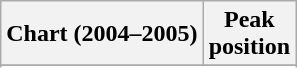<table class="wikitable sortable plainrowheaders">
<tr>
<th scope="col">Chart (2004–2005)</th>
<th scope="col">Peak<br>position</th>
</tr>
<tr>
</tr>
<tr>
</tr>
<tr>
</tr>
</table>
